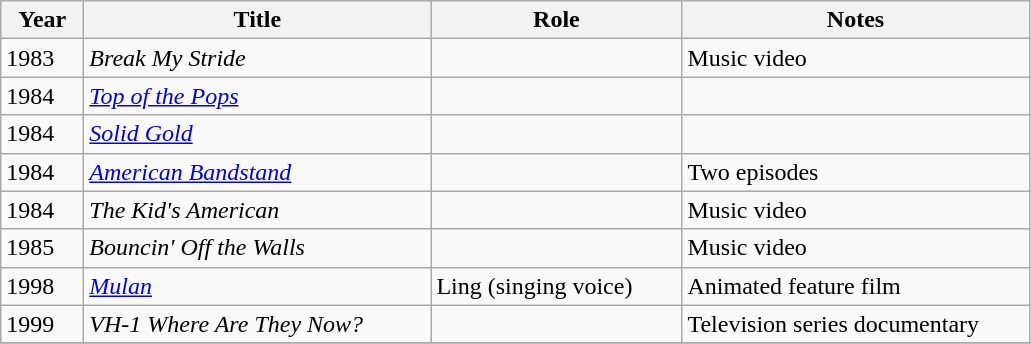<table class="wikitable">
<tr>
<th scope="col" style="width:3em;">Year</th>
<th scope="col" style="width:14em;">Title</th>
<th scope="col" style="width:10em;">Role</th>
<th scope="col" style="width:14em;">Notes</th>
</tr>
<tr>
<td>1983</td>
<td><em>Break My Stride</em></td>
<td></td>
<td>Music video</td>
</tr>
<tr>
<td>1984</td>
<td><em><a href='#'>Top of the Pops</a></em></td>
<td></td>
<td></td>
</tr>
<tr>
<td>1984</td>
<td><em><a href='#'>Solid Gold</a></em></td>
<td></td>
<td></td>
</tr>
<tr>
<td>1984</td>
<td><em><a href='#'>American Bandstand</a></em></td>
<td></td>
<td>Two episodes</td>
</tr>
<tr>
<td>1984</td>
<td><em>The Kid's American</em></td>
<td></td>
<td>Music video</td>
</tr>
<tr>
<td>1985</td>
<td><em>Bouncin' Off the Walls</em></td>
<td></td>
<td>Music video</td>
</tr>
<tr>
<td>1998</td>
<td><em><a href='#'>Mulan</a></em></td>
<td>Ling (singing voice)</td>
<td>Animated feature film</td>
</tr>
<tr>
<td>1999</td>
<td><em>VH-1 Where Are They Now?</em></td>
<td></td>
<td>Television series documentary</td>
</tr>
<tr>
</tr>
</table>
